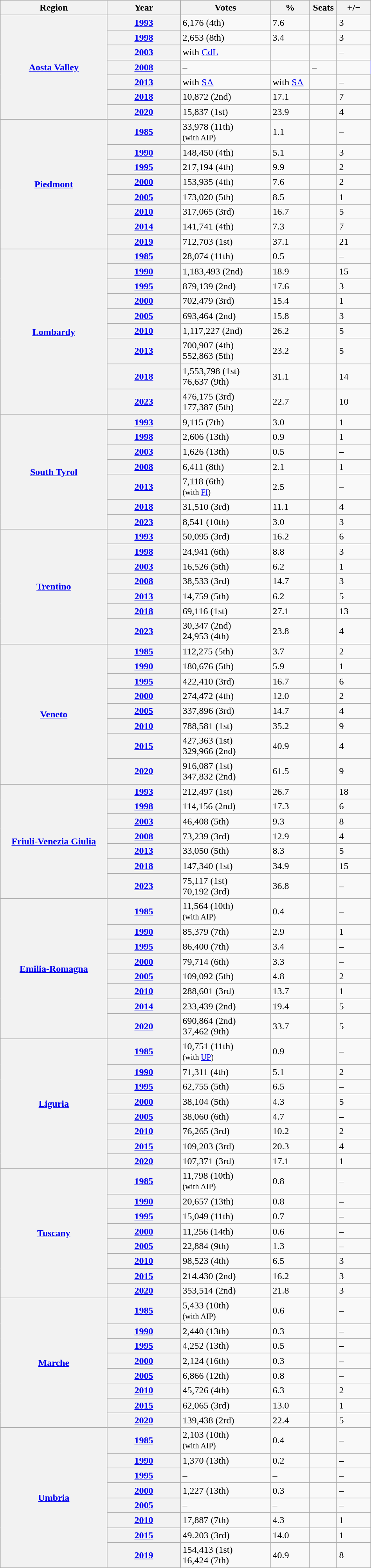<table class=wikitable style="width:50%; border:1px #AAAAFF solid">
<tr>
<th width=19%>Region</th>
<th width=13%>Year</th>
<th width=16%>Votes</th>
<th width=7%>%</th>
<th width=1%>Seats</th>
<th width=6%>+/−</th>
</tr>
<tr>
<th rowspan=7><a href='#'>Aosta Valley</a></th>
<th><a href='#'>1993</a></th>
<td>6,176 (4th)</td>
<td>7.6</td>
<td></td>
<td><div> 3</div></td>
</tr>
<tr>
<th><a href='#'>1998</a></th>
<td>2,653 (8th)</td>
<td>3.4</td>
<td></td>
<td><div> 3</div></td>
</tr>
<tr>
<th><a href='#'>2003</a></th>
<td>with <a href='#'>CdL</a></td>
<td></td>
<td></td>
<td><div>–</div></td>
</tr>
<tr>
<th><a href='#'>2008</a></th>
<td>–</td>
<td></td>
<td><div>–</div></td>
</tr>
<tr>
<th><a href='#'>2013</a></th>
<td>with <a href='#'>SA</a></td>
<td>with <a href='#'>SA</a></td>
<td></td>
<td><div>–</div></td>
</tr>
<tr>
<th><a href='#'>2018</a></th>
<td>10,872 (2nd)</td>
<td>17.1</td>
<td></td>
<td><div> 7</div></td>
</tr>
<tr>
<th><a href='#'>2020</a></th>
<td>15,837 (1st)</td>
<td>23.9</td>
<td></td>
<td><div> 4</div></td>
</tr>
<tr>
<th rowspan=8><a href='#'>Piedmont</a></th>
<th><a href='#'>1985</a></th>
<td>33,978 (11th)<br><small>(with AIP)</small></td>
<td>1.1</td>
<td></td>
<td><div>–</div></td>
</tr>
<tr>
<th><a href='#'>1990</a></th>
<td>148,450 (4th)</td>
<td>5.1</td>
<td></td>
<td><div> 3</div></td>
</tr>
<tr>
<th><a href='#'>1995</a></th>
<td>217,194 (4th)</td>
<td>9.9</td>
<td></td>
<td><div> 2</div></td>
</tr>
<tr>
<th><a href='#'>2000</a></th>
<td>153,935 (4th)</td>
<td>7.6</td>
<td></td>
<td><div> 2</div></td>
</tr>
<tr>
<th><a href='#'>2005</a></th>
<td>173,020 (5th)</td>
<td>8.5</td>
<td></td>
<td><div> 1</div></td>
</tr>
<tr>
<th><a href='#'>2010</a></th>
<td>317,065 (3rd)</td>
<td>16.7</td>
<td></td>
<td><div> 5</div></td>
</tr>
<tr>
<th><a href='#'>2014</a></th>
<td>141,741 (4th)</td>
<td>7.3</td>
<td></td>
<td><div> 7</div></td>
</tr>
<tr>
<th><a href='#'>2019</a></th>
<td>712,703 (1st)</td>
<td>37.1</td>
<td></td>
<td><div> 21</div></td>
</tr>
<tr>
<th rowspan=9><a href='#'>Lombardy</a></th>
<th><a href='#'>1985</a></th>
<td>28,074 (11th)</td>
<td>0.5</td>
<td></td>
<td><div>–</div></td>
</tr>
<tr>
<th><a href='#'>1990</a></th>
<td>1,183,493 (2nd)</td>
<td>18.9</td>
<td></td>
<td><div> 15</div></td>
</tr>
<tr>
<th><a href='#'>1995</a></th>
<td>879,139 (2nd)</td>
<td>17.6</td>
<td></td>
<td><div> 3</div></td>
</tr>
<tr>
<th><a href='#'>2000</a></th>
<td>702,479 (3rd)</td>
<td>15.4</td>
<td></td>
<td><div> 1</div></td>
</tr>
<tr>
<th><a href='#'>2005</a></th>
<td>693,464 (2nd)</td>
<td>15.8</td>
<td></td>
<td><div> 3</div></td>
</tr>
<tr>
<th><a href='#'>2010</a></th>
<td>1,117,227 (2nd)</td>
<td>26.2</td>
<td></td>
<td><div> 5</div></td>
</tr>
<tr>
<th><a href='#'>2013</a></th>
<td>700,907 (4th)<br>552,863 (5th)</td>
<td>23.2</td>
<td></td>
<td><div> 5</div></td>
</tr>
<tr>
<th><a href='#'>2018</a></th>
<td>1,553,798 (1st)<br>76,637 (9th)</td>
<td>31.1</td>
<td></td>
<td><div> 14</div></td>
</tr>
<tr>
<th><a href='#'>2023</a></th>
<td>476,175 (3rd)<br>177,387 (5th)</td>
<td>22.7</td>
<td></td>
<td><div> 10</div></td>
</tr>
<tr>
<th rowspan=7><a href='#'>South Tyrol</a></th>
<th><a href='#'>1993</a></th>
<td>9,115 (7th)</td>
<td>3.0</td>
<td></td>
<td><div> 1</div></td>
</tr>
<tr>
<th><a href='#'>1998</a></th>
<td>2,606 (13th)</td>
<td>0.9</td>
<td></td>
<td><div> 1</div></td>
</tr>
<tr>
<th><a href='#'>2003</a></th>
<td>1,626 (13th)</td>
<td>0.5</td>
<td></td>
<td><div>–</div></td>
</tr>
<tr>
<th><a href='#'>2008</a></th>
<td>6,411 (8th)</td>
<td>2.1</td>
<td></td>
<td><div> 1</div></td>
</tr>
<tr>
<th><a href='#'>2013</a></th>
<td>7,118 (6th) <br><small>(with <a href='#'>FI</a>)</small></td>
<td>2.5 <small></small></td>
<td></td>
<td><div>–</div></td>
</tr>
<tr>
<th><a href='#'>2018</a></th>
<td>31,510 (3rd)</td>
<td>11.1</td>
<td></td>
<td><div> 4</div></td>
</tr>
<tr>
<th><a href='#'>2023</a></th>
<td>8,541 (10th)</td>
<td>3.0</td>
<td></td>
<td><div> 3</div></td>
</tr>
<tr>
<th rowspan=7><a href='#'>Trentino</a></th>
<th><a href='#'>1993</a></th>
<td>50,095 (3rd)</td>
<td>16.2</td>
<td></td>
<td><div> 6</div></td>
</tr>
<tr>
<th><a href='#'>1998</a></th>
<td>24,941 (6th)</td>
<td>8.8</td>
<td></td>
<td><div> 3</div></td>
</tr>
<tr>
<th><a href='#'>2003</a></th>
<td>16,526 (5th)</td>
<td>6.2</td>
<td></td>
<td><div> 1</div></td>
</tr>
<tr>
<th><a href='#'>2008</a></th>
<td>38,533 (3rd)</td>
<td>14.7</td>
<td></td>
<td><div> 3</div></td>
</tr>
<tr>
<th><a href='#'>2013</a></th>
<td>14,759 (5th)</td>
<td>6.2</td>
<td></td>
<td><div> 5</div></td>
</tr>
<tr>
<th><a href='#'>2018</a></th>
<td>69,116 (1st)</td>
<td>27.1</td>
<td></td>
<td><div> 13</div></td>
</tr>
<tr>
<th><a href='#'>2023</a></th>
<td>30,347 (2nd)<br>24,953 (4th)</td>
<td>23.8</td>
<td></td>
<td><div> 4</div></td>
</tr>
<tr>
<th rowspan=8><a href='#'>Veneto</a></th>
<th><a href='#'>1985</a></th>
<td>112,275 (5th)</td>
<td>3.7</td>
<td></td>
<td><div> 2</div></td>
</tr>
<tr>
<th><a href='#'>1990</a></th>
<td>180,676 (5th)</td>
<td>5.9</td>
<td></td>
<td><div> 1</div></td>
</tr>
<tr>
<th><a href='#'>1995</a></th>
<td>422,410 (3rd)</td>
<td>16.7</td>
<td></td>
<td><div> 6</div></td>
</tr>
<tr>
<th><a href='#'>2000</a></th>
<td>274,472 (4th)</td>
<td>12.0</td>
<td></td>
<td><div> 2</div></td>
</tr>
<tr>
<th><a href='#'>2005</a></th>
<td>337,896 (3rd)</td>
<td>14.7</td>
<td></td>
<td><div> 4</div></td>
</tr>
<tr>
<th><a href='#'>2010</a></th>
<td>788,581 (1st)</td>
<td>35.2</td>
<td></td>
<td><div> 9</div></td>
</tr>
<tr>
<th><a href='#'>2015</a></th>
<td>427,363 (1st)<br>329,966 (2nd)</td>
<td>40.9</td>
<td></td>
<td><div> 4</div></td>
</tr>
<tr>
<th><a href='#'>2020</a></th>
<td>916,087 (1st)<br>347,832 (2nd)</td>
<td>61.5</td>
<td></td>
<td><div> 9</div></td>
</tr>
<tr>
<th rowspan=7><a href='#'>Friuli-Venezia Giulia</a></th>
<th><a href='#'>1993</a></th>
<td>212,497 (1st)</td>
<td>26.7</td>
<td></td>
<td><div> 18</div></td>
</tr>
<tr>
<th><a href='#'>1998</a></th>
<td>114,156 (2nd)</td>
<td>17.3</td>
<td></td>
<td><div> 6</div></td>
</tr>
<tr>
<th><a href='#'>2003</a></th>
<td>46,408 (5th)</td>
<td>9.3</td>
<td></td>
<td><div> 8</div></td>
</tr>
<tr>
<th><a href='#'>2008</a></th>
<td>73,239 (3rd)</td>
<td>12.9</td>
<td></td>
<td><div> 4</div></td>
</tr>
<tr>
<th><a href='#'>2013</a></th>
<td>33,050 (5th)</td>
<td>8.3</td>
<td></td>
<td><div> 5</div></td>
</tr>
<tr>
<th><a href='#'>2018</a></th>
<td>147,340 (1st)</td>
<td>34.9</td>
<td></td>
<td><div> 15</div></td>
</tr>
<tr>
<th><a href='#'>2023</a></th>
<td>75,117 (1st)<br>70,192 (3rd)</td>
<td>36.8</td>
<td></td>
<td><div>–</div></td>
</tr>
<tr>
<th rowspan=8><a href='#'>Emilia-Romagna</a></th>
<th><a href='#'>1985</a></th>
<td>11,564 (10th) <br><small>(with AIP)</small></td>
<td>0.4</td>
<td></td>
<td><div>–</div></td>
</tr>
<tr>
<th><a href='#'>1990</a></th>
<td>85,379 (7th)</td>
<td>2.9</td>
<td></td>
<td><div> 1</div></td>
</tr>
<tr>
<th><a href='#'>1995</a></th>
<td>86,400 (7th)</td>
<td>3.4</td>
<td></td>
<td><div>–</div></td>
</tr>
<tr>
<th><a href='#'>2000</a></th>
<td>79,714 (6th)</td>
<td>3.3</td>
<td></td>
<td><div>–</div></td>
</tr>
<tr>
<th><a href='#'>2005</a></th>
<td>109,092 (5th)</td>
<td>4.8</td>
<td></td>
<td><div> 2</div></td>
</tr>
<tr>
<th><a href='#'>2010</a></th>
<td>288,601 (3rd)</td>
<td>13.7</td>
<td></td>
<td><div> 1</div></td>
</tr>
<tr>
<th><a href='#'>2014</a></th>
<td>233,439 (2nd)</td>
<td>19.4</td>
<td></td>
<td><div> 5</div></td>
</tr>
<tr>
<th><a href='#'>2020</a></th>
<td>690,864 (2nd)<br>37,462 (9th)</td>
<td>33.7</td>
<td></td>
<td><div> 5</div></td>
</tr>
<tr>
<th rowspan=8><a href='#'>Liguria</a></th>
<th><a href='#'>1985</a></th>
<td>10,751 (11th) <br><small>(with <a href='#'>UP</a>)</small></td>
<td>0.9</td>
<td></td>
<td><div>–</div></td>
</tr>
<tr>
<th><a href='#'>1990</a></th>
<td>71,311 (4th)</td>
<td>5.1</td>
<td></td>
<td><div> 2</div></td>
</tr>
<tr>
<th><a href='#'>1995</a></th>
<td>62,755 (5th)</td>
<td>6.5</td>
<td></td>
<td><div>–</div></td>
</tr>
<tr>
<th><a href='#'>2000</a></th>
<td>38,104 (5th)</td>
<td>4.3</td>
<td></td>
<td><div> 5</div></td>
</tr>
<tr>
<th><a href='#'>2005</a></th>
<td>38,060 (6th)</td>
<td>4.7</td>
<td></td>
<td><div>–</div></td>
</tr>
<tr>
<th><a href='#'>2010</a></th>
<td>76,265 (3rd)</td>
<td>10.2</td>
<td></td>
<td><div> 2</div></td>
</tr>
<tr>
<th><a href='#'>2015</a></th>
<td>109,203 (3rd)</td>
<td>20.3</td>
<td></td>
<td><div> 4</div></td>
</tr>
<tr>
<th><a href='#'>2020</a></th>
<td>107,371 (3rd)</td>
<td>17.1</td>
<td></td>
<td><div> 1</div></td>
</tr>
<tr>
<th rowspan=8><a href='#'>Tuscany</a></th>
<th><a href='#'>1985</a></th>
<td>11,798 (10th) <br><small>(with AIP)</small></td>
<td>0.8</td>
<td></td>
<td><div>–</div></td>
</tr>
<tr>
<th><a href='#'>1990</a></th>
<td>20,657 (13th)</td>
<td>0.8</td>
<td></td>
<td><div>–</div></td>
</tr>
<tr>
<th><a href='#'>1995</a></th>
<td>15,049 (11th)</td>
<td>0.7</td>
<td></td>
<td><div>–</div></td>
</tr>
<tr>
<th><a href='#'>2000</a></th>
<td>11,256 (14th)</td>
<td>0.6</td>
<td></td>
<td><div>–</div></td>
</tr>
<tr>
<th><a href='#'>2005</a></th>
<td>22,884 (9th)</td>
<td>1.3</td>
<td></td>
<td><div>–</div></td>
</tr>
<tr>
<th><a href='#'>2010</a></th>
<td>98,523 (4th)</td>
<td>6.5</td>
<td></td>
<td><div> 3</div></td>
</tr>
<tr>
<th><a href='#'>2015</a></th>
<td>214.430 (2nd)</td>
<td>16.2</td>
<td></td>
<td><div> 3</div></td>
</tr>
<tr>
<th><a href='#'>2020</a></th>
<td>353,514 (2nd)</td>
<td>21.8</td>
<td></td>
<td><div> 3</div></td>
</tr>
<tr>
<th rowspan=8><a href='#'>Marche</a></th>
<th><a href='#'>1985</a></th>
<td>5,433 (10th) <br><small>(with AIP)</small></td>
<td>0.6</td>
<td></td>
<td><div>–</div></td>
</tr>
<tr>
<th><a href='#'>1990</a></th>
<td>2,440 (13th)</td>
<td>0.3</td>
<td></td>
<td><div>–</div></td>
</tr>
<tr>
<th><a href='#'>1995</a></th>
<td>4,252 (13th)</td>
<td>0.5</td>
<td></td>
<td><div>–</div></td>
</tr>
<tr>
<th><a href='#'>2000</a></th>
<td>2,124 (16th)</td>
<td>0.3</td>
<td></td>
<td><div>–</div></td>
</tr>
<tr>
<th><a href='#'>2005</a></th>
<td>6,866 (12th)</td>
<td>0.8</td>
<td></td>
<td><div>–</div></td>
</tr>
<tr>
<th><a href='#'>2010</a></th>
<td>45,726 (4th)</td>
<td>6.3</td>
<td></td>
<td><div> 2</div></td>
</tr>
<tr>
<th><a href='#'>2015</a></th>
<td>62,065 (3rd)</td>
<td>13.0</td>
<td></td>
<td><div> 1</div></td>
</tr>
<tr>
<th><a href='#'>2020</a></th>
<td>139,438 (2rd)</td>
<td>22.4</td>
<td></td>
<td><div> 5</div></td>
</tr>
<tr>
<th rowspan=8><a href='#'>Umbria</a></th>
<th><a href='#'>1985</a></th>
<td>2,103 (10th) <br><small>(with AIP)</small></td>
<td>0.4</td>
<td></td>
<td><div>–</div></td>
</tr>
<tr>
<th><a href='#'>1990</a></th>
<td>1,370 (13th)</td>
<td>0.2</td>
<td></td>
<td><div>–</div></td>
</tr>
<tr>
<th><a href='#'>1995</a></th>
<td>–</td>
<td>–</td>
<td></td>
<td><div>–</div></td>
</tr>
<tr>
<th><a href='#'>2000</a></th>
<td>1,227 (13th)</td>
<td>0.3</td>
<td></td>
<td><div>–</div></td>
</tr>
<tr>
<th><a href='#'>2005</a></th>
<td>–</td>
<td>–</td>
<td></td>
<td><div>–</div></td>
</tr>
<tr>
<th><a href='#'>2010</a></th>
<td>17,887 (7th)</td>
<td>4.3</td>
<td></td>
<td><div> 1</div></td>
</tr>
<tr>
<th><a href='#'>2015</a></th>
<td>49.203 (3rd)</td>
<td>14.0</td>
<td></td>
<td><div> 1</div></td>
</tr>
<tr>
<th><a href='#'>2019</a></th>
<td>154,413 (1st)<br>16,424 (7th)</td>
<td>40.9</td>
<td></td>
<td><div> 8</div></td>
</tr>
</table>
